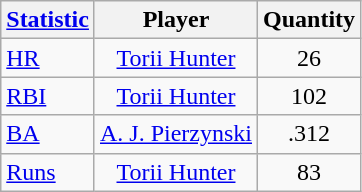<table class="wikitable" style="text-align: center;">
<tr>
<th><a href='#'>Statistic</a></th>
<th>Player</th>
<th>Quantity</th>
</tr>
<tr>
<td align="left"><a href='#'>HR</a></td>
<td><a href='#'>Torii Hunter</a></td>
<td>26</td>
</tr>
<tr>
<td align="left"><a href='#'>RBI</a></td>
<td><a href='#'>Torii Hunter</a></td>
<td>102</td>
</tr>
<tr>
<td align="left"><a href='#'>BA</a></td>
<td><a href='#'>A. J. Pierzynski</a></td>
<td>.312</td>
</tr>
<tr>
<td align="left"><a href='#'>Runs</a></td>
<td><a href='#'>Torii Hunter</a></td>
<td>83</td>
</tr>
</table>
